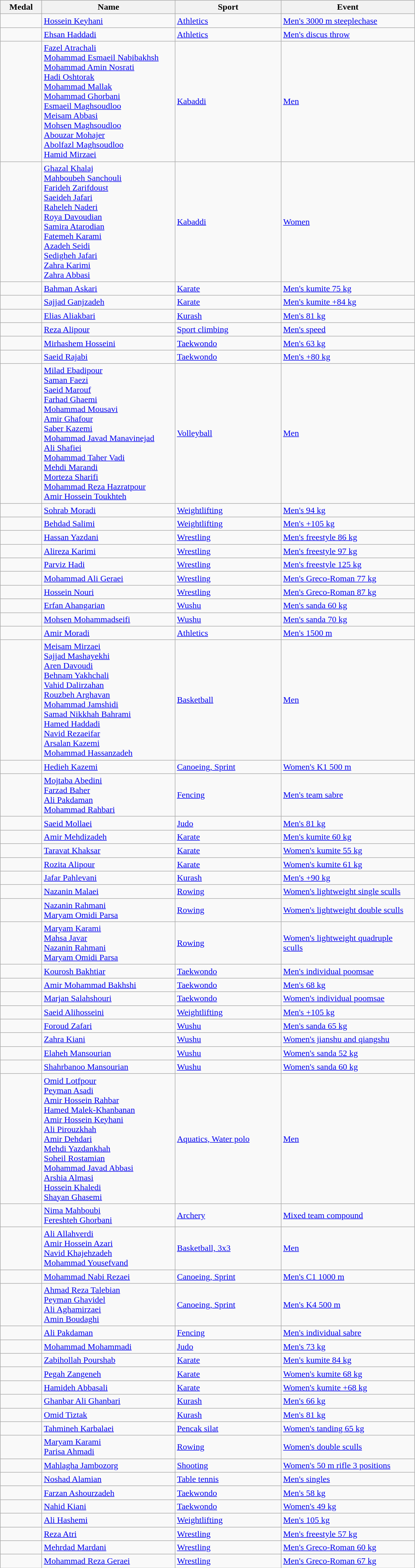<table class="wikitable sortable" style="text-align:left;">
<tr>
<th width="70">Medal</th>
<th width="240">Name</th>
<th width="190">Sport</th>
<th width="240">Event</th>
</tr>
<tr>
<td></td>
<td><a href='#'>Hossein Keyhani</a></td>
<td><a href='#'>Athletics</a></td>
<td><a href='#'>Men's 3000 m steeplechase</a></td>
</tr>
<tr>
<td></td>
<td><a href='#'>Ehsan Haddadi</a></td>
<td><a href='#'>Athletics</a></td>
<td><a href='#'>Men's discus throw</a></td>
</tr>
<tr>
<td></td>
<td><a href='#'>Fazel Atrachali</a><br><a href='#'>Mohammad Esmaeil Nabibakhsh</a><br><a href='#'>Mohammad Amin Nosrati</a><br><a href='#'>Hadi Oshtorak</a><br><a href='#'>Mohammad Mallak</a><br><a href='#'>Mohammad Ghorbani</a><br><a href='#'>Esmaeil Maghsoudloo</a><br><a href='#'>Meisam Abbasi</a><br><a href='#'>Mohsen Maghsoudloo</a><br><a href='#'>Abouzar Mohajer</a><br><a href='#'>Abolfazl Maghsoudloo</a><br><a href='#'>Hamid Mirzaei</a></td>
<td><a href='#'>Kabaddi</a></td>
<td><a href='#'>Men</a></td>
</tr>
<tr>
<td></td>
<td><a href='#'>Ghazal Khalaj</a><br><a href='#'>Mahboubeh Sanchouli</a><br><a href='#'>Farideh Zarifdoust</a><br><a href='#'>Saeideh Jafari</a><br><a href='#'>Raheleh Naderi</a><br><a href='#'>Roya Davoudian</a><br><a href='#'>Samira Atarodian</a><br><a href='#'>Fatemeh Karami</a><br><a href='#'>Azadeh Seidi</a><br><a href='#'>Sedigheh Jafari</a><br><a href='#'>Zahra Karimi</a><br><a href='#'>Zahra Abbasi</a></td>
<td><a href='#'>Kabaddi</a></td>
<td><a href='#'>Women</a></td>
</tr>
<tr>
<td></td>
<td><a href='#'>Bahman Askari</a></td>
<td><a href='#'>Karate</a></td>
<td><a href='#'>Men's kumite 75 kg</a></td>
</tr>
<tr>
<td></td>
<td><a href='#'>Sajjad Ganjzadeh</a></td>
<td><a href='#'>Karate</a></td>
<td><a href='#'>Men's kumite +84 kg</a></td>
</tr>
<tr>
<td></td>
<td><a href='#'>Elias Aliakbari</a></td>
<td><a href='#'>Kurash</a></td>
<td><a href='#'>Men's 81 kg</a></td>
</tr>
<tr>
<td></td>
<td><a href='#'>Reza Alipour</a></td>
<td><a href='#'>Sport climbing</a></td>
<td><a href='#'>Men's speed</a></td>
</tr>
<tr>
<td></td>
<td><a href='#'>Mirhashem Hosseini</a></td>
<td><a href='#'>Taekwondo</a></td>
<td><a href='#'>Men's 63 kg</a></td>
</tr>
<tr>
<td></td>
<td><a href='#'>Saeid Rajabi</a></td>
<td><a href='#'>Taekwondo</a></td>
<td><a href='#'>Men's +80 kg</a></td>
</tr>
<tr>
<td></td>
<td><a href='#'>Milad Ebadipour</a><br><a href='#'>Saman Faezi</a><br><a href='#'>Saeid Marouf</a><br><a href='#'>Farhad Ghaemi</a><br><a href='#'>Mohammad Mousavi</a><br><a href='#'>Amir Ghafour</a><br><a href='#'>Saber Kazemi</a><br><a href='#'>Mohammad Javad Manavinejad</a><br><a href='#'>Ali Shafiei</a><br><a href='#'>Mohammad Taher Vadi</a><br><a href='#'>Mehdi Marandi </a><br><a href='#'>Morteza Sharifi</a><br><a href='#'>Mohammad Reza Hazratpour</a><br><a href='#'>Amir Hossein Toukhteh</a></td>
<td><a href='#'>Volleyball</a></td>
<td><a href='#'>Men</a></td>
</tr>
<tr>
<td></td>
<td><a href='#'>Sohrab Moradi</a></td>
<td><a href='#'>Weightlifting</a></td>
<td><a href='#'>Men's 94 kg</a></td>
</tr>
<tr>
<td></td>
<td><a href='#'>Behdad Salimi</a></td>
<td><a href='#'>Weightlifting</a></td>
<td><a href='#'>Men's +105 kg</a></td>
</tr>
<tr>
<td></td>
<td><a href='#'>Hassan Yazdani</a></td>
<td><a href='#'>Wrestling</a></td>
<td><a href='#'>Men's freestyle 86 kg</a></td>
</tr>
<tr>
<td></td>
<td><a href='#'>Alireza Karimi</a></td>
<td><a href='#'>Wrestling</a></td>
<td><a href='#'>Men's freestyle 97 kg</a></td>
</tr>
<tr>
<td></td>
<td><a href='#'>Parviz Hadi</a></td>
<td><a href='#'>Wrestling</a></td>
<td><a href='#'>Men's freestyle 125 kg</a></td>
</tr>
<tr>
<td></td>
<td><a href='#'>Mohammad Ali Geraei</a></td>
<td><a href='#'>Wrestling</a></td>
<td><a href='#'>Men's Greco-Roman 77 kg</a></td>
</tr>
<tr>
<td></td>
<td><a href='#'>Hossein Nouri</a></td>
<td><a href='#'>Wrestling</a></td>
<td><a href='#'>Men's Greco-Roman 87 kg</a></td>
</tr>
<tr>
<td></td>
<td><a href='#'>Erfan Ahangarian</a></td>
<td><a href='#'>Wushu</a></td>
<td><a href='#'>Men's sanda 60 kg</a></td>
</tr>
<tr>
<td></td>
<td><a href='#'>Mohsen Mohammadseifi</a></td>
<td><a href='#'>Wushu</a></td>
<td><a href='#'>Men's sanda 70 kg</a></td>
</tr>
<tr>
<td></td>
<td><a href='#'>Amir Moradi</a></td>
<td><a href='#'>Athletics</a></td>
<td><a href='#'>Men's 1500 m</a></td>
</tr>
<tr>
<td></td>
<td><a href='#'>Meisam Mirzaei</a><br><a href='#'>Sajjad Mashayekhi</a><br><a href='#'>Aren Davoudi</a><br><a href='#'>Behnam Yakhchali</a><br><a href='#'>Vahid Dalirzahan</a><br><a href='#'>Rouzbeh Arghavan</a><br><a href='#'>Mohammad Jamshidi</a><br><a href='#'>Samad Nikkhah Bahrami</a><br><a href='#'>Hamed Haddadi</a><br><a href='#'>Navid Rezaeifar</a><br><a href='#'>Arsalan Kazemi</a><br><a href='#'>Mohammad Hassanzadeh</a></td>
<td><a href='#'>Basketball</a></td>
<td><a href='#'>Men</a></td>
</tr>
<tr>
<td></td>
<td><a href='#'>Hedieh Kazemi</a></td>
<td><a href='#'>Canoeing, Sprint</a></td>
<td><a href='#'>Women's K1 500 m</a></td>
</tr>
<tr>
<td></td>
<td><a href='#'>Mojtaba Abedini</a><br><a href='#'>Farzad Baher</a><br><a href='#'>Ali Pakdaman</a><br><a href='#'>Mohammad Rahbari</a></td>
<td><a href='#'>Fencing</a></td>
<td><a href='#'>Men's team sabre</a></td>
</tr>
<tr>
<td></td>
<td><a href='#'>Saeid Mollaei</a></td>
<td><a href='#'>Judo</a></td>
<td><a href='#'>Men's 81 kg</a></td>
</tr>
<tr>
<td></td>
<td><a href='#'>Amir Mehdizadeh</a></td>
<td><a href='#'>Karate</a></td>
<td><a href='#'>Men's kumite 60 kg</a></td>
</tr>
<tr>
<td></td>
<td><a href='#'>Taravat Khaksar</a></td>
<td><a href='#'>Karate</a></td>
<td><a href='#'>Women's kumite 55 kg</a></td>
</tr>
<tr>
<td></td>
<td><a href='#'>Rozita Alipour</a></td>
<td><a href='#'>Karate</a></td>
<td><a href='#'>Women's kumite 61 kg</a></td>
</tr>
<tr>
<td></td>
<td><a href='#'>Jafar Pahlevani</a></td>
<td><a href='#'>Kurash</a></td>
<td><a href='#'>Men's +90 kg</a></td>
</tr>
<tr>
<td></td>
<td><a href='#'>Nazanin Malaei</a></td>
<td><a href='#'>Rowing</a></td>
<td><a href='#'>Women's lightweight single sculls</a></td>
</tr>
<tr>
<td></td>
<td><a href='#'>Nazanin Rahmani</a><br><a href='#'>Maryam Omidi Parsa</a></td>
<td><a href='#'>Rowing</a></td>
<td><a href='#'>Women's lightweight double sculls</a></td>
</tr>
<tr>
<td></td>
<td><a href='#'>Maryam Karami</a><br><a href='#'>Mahsa Javar</a><br><a href='#'>Nazanin Rahmani</a><br><a href='#'>Maryam Omidi Parsa</a></td>
<td><a href='#'>Rowing</a></td>
<td><a href='#'>Women's lightweight quadruple sculls</a></td>
</tr>
<tr>
<td></td>
<td><a href='#'>Kourosh Bakhtiar</a></td>
<td><a href='#'>Taekwondo</a></td>
<td><a href='#'>Men's individual poomsae</a></td>
</tr>
<tr>
<td></td>
<td><a href='#'>Amir Mohammad Bakhshi</a></td>
<td><a href='#'>Taekwondo</a></td>
<td><a href='#'>Men's 68 kg</a></td>
</tr>
<tr>
<td></td>
<td><a href='#'>Marjan Salahshouri</a></td>
<td><a href='#'>Taekwondo</a></td>
<td><a href='#'>Women's individual poomsae</a></td>
</tr>
<tr>
<td></td>
<td><a href='#'>Saeid Alihosseini</a></td>
<td><a href='#'>Weightlifting</a></td>
<td><a href='#'>Men's +105 kg</a></td>
</tr>
<tr>
<td></td>
<td><a href='#'>Foroud Zafari</a></td>
<td><a href='#'>Wushu</a></td>
<td><a href='#'>Men's sanda 65 kg</a></td>
</tr>
<tr>
<td></td>
<td><a href='#'>Zahra Kiani</a></td>
<td><a href='#'>Wushu</a></td>
<td><a href='#'>Women's jianshu and qiangshu</a></td>
</tr>
<tr>
<td></td>
<td><a href='#'>Elaheh Mansourian</a></td>
<td><a href='#'>Wushu</a></td>
<td><a href='#'>Women's sanda 52 kg</a></td>
</tr>
<tr>
<td></td>
<td><a href='#'>Shahrbanoo Mansourian</a></td>
<td><a href='#'>Wushu</a></td>
<td><a href='#'>Women's sanda 60 kg</a></td>
</tr>
<tr>
<td></td>
<td><a href='#'>Omid Lotfpour</a><br><a href='#'>Peyman Asadi</a><br><a href='#'>Amir Hossein Rahbar</a><br><a href='#'>Hamed Malek-Khanbanan</a><br><a href='#'>Amir Hossein Keyhani</a><br><a href='#'>Ali Pirouzkhah</a><br><a href='#'>Amir Dehdari</a><br><a href='#'>Mehdi Yazdankhah</a><br><a href='#'>Soheil Rostamian</a><br><a href='#'>Mohammad Javad Abbasi</a><br><a href='#'>Arshia Almasi</a><br><a href='#'>Hossein Khaledi</a><br><a href='#'>Shayan Ghasemi</a></td>
<td><a href='#'>Aquatics, Water polo</a></td>
<td><a href='#'>Men</a></td>
</tr>
<tr>
<td></td>
<td><a href='#'>Nima Mahboubi</a><br><a href='#'>Fereshteh Ghorbani</a></td>
<td><a href='#'>Archery</a></td>
<td><a href='#'>Mixed team compound</a></td>
</tr>
<tr>
<td></td>
<td><a href='#'>Ali Allahverdi</a><br><a href='#'>Amir Hossein Azari</a><br><a href='#'>Navid Khajehzadeh</a><br><a href='#'>Mohammad Yousefvand</a></td>
<td><a href='#'>Basketball, 3x3</a></td>
<td><a href='#'>Men</a></td>
</tr>
<tr>
<td></td>
<td><a href='#'>Mohammad Nabi Rezaei</a></td>
<td><a href='#'>Canoeing, Sprint</a></td>
<td><a href='#'>Men's C1 1000 m</a></td>
</tr>
<tr>
<td></td>
<td><a href='#'>Ahmad Reza Talebian</a><br><a href='#'>Peyman Ghavidel</a><br><a href='#'>Ali Aghamirzaei</a><br><a href='#'>Amin Boudaghi</a></td>
<td><a href='#'>Canoeing, Sprint</a></td>
<td><a href='#'>Men's K4 500 m</a></td>
</tr>
<tr>
<td></td>
<td><a href='#'>Ali Pakdaman</a></td>
<td><a href='#'>Fencing</a></td>
<td><a href='#'>Men's individual sabre</a></td>
</tr>
<tr>
<td></td>
<td><a href='#'>Mohammad Mohammadi</a></td>
<td><a href='#'>Judo</a></td>
<td><a href='#'>Men's 73 kg</a></td>
</tr>
<tr>
<td></td>
<td><a href='#'>Zabihollah Pourshab</a></td>
<td><a href='#'>Karate</a></td>
<td><a href='#'>Men's kumite 84 kg</a></td>
</tr>
<tr>
<td></td>
<td><a href='#'>Pegah Zangeneh</a></td>
<td><a href='#'>Karate</a></td>
<td><a href='#'>Women's kumite 68 kg</a></td>
</tr>
<tr>
<td></td>
<td><a href='#'>Hamideh Abbasali</a></td>
<td><a href='#'>Karate</a></td>
<td><a href='#'>Women's kumite +68 kg</a></td>
</tr>
<tr>
<td></td>
<td><a href='#'>Ghanbar Ali Ghanbari</a></td>
<td><a href='#'>Kurash</a></td>
<td><a href='#'>Men's 66 kg</a></td>
</tr>
<tr>
<td></td>
<td><a href='#'>Omid Tiztak</a></td>
<td><a href='#'>Kurash</a></td>
<td><a href='#'>Men's 81 kg</a></td>
</tr>
<tr>
<td></td>
<td><a href='#'>Tahmineh Karbalaei</a></td>
<td><a href='#'>Pencak silat</a></td>
<td><a href='#'>Women's tanding 65 kg</a></td>
</tr>
<tr>
<td></td>
<td><a href='#'>Maryam Karami</a><br><a href='#'>Parisa Ahmadi</a></td>
<td><a href='#'>Rowing</a></td>
<td><a href='#'>Women's double sculls</a></td>
</tr>
<tr>
<td></td>
<td><a href='#'>Mahlagha Jambozorg</a></td>
<td><a href='#'>Shooting</a></td>
<td><a href='#'>Women's 50 m rifle 3 positions</a></td>
</tr>
<tr>
<td></td>
<td><a href='#'>Noshad Alamian</a></td>
<td><a href='#'>Table tennis</a></td>
<td><a href='#'>Men's singles</a></td>
</tr>
<tr>
<td></td>
<td><a href='#'>Farzan Ashourzadeh</a></td>
<td><a href='#'>Taekwondo</a></td>
<td><a href='#'>Men's 58 kg</a></td>
</tr>
<tr>
<td></td>
<td><a href='#'>Nahid Kiani</a></td>
<td><a href='#'>Taekwondo</a></td>
<td><a href='#'>Women's 49 kg</a></td>
</tr>
<tr>
<td></td>
<td><a href='#'>Ali Hashemi</a></td>
<td><a href='#'>Weightlifting</a></td>
<td><a href='#'>Men's 105 kg</a></td>
</tr>
<tr>
<td></td>
<td><a href='#'>Reza Atri</a></td>
<td><a href='#'>Wrestling</a></td>
<td><a href='#'>Men's freestyle 57 kg</a></td>
</tr>
<tr>
<td></td>
<td><a href='#'>Mehrdad Mardani</a></td>
<td><a href='#'>Wrestling</a></td>
<td><a href='#'>Men's Greco-Roman 60 kg</a></td>
</tr>
<tr>
<td></td>
<td><a href='#'>Mohammad Reza Geraei</a></td>
<td><a href='#'>Wrestling</a></td>
<td><a href='#'>Men's Greco-Roman 67 kg</a></td>
</tr>
</table>
